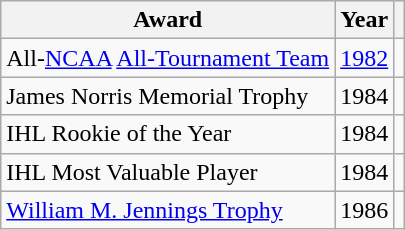<table class="wikitable">
<tr>
<th>Award</th>
<th>Year</th>
<th></th>
</tr>
<tr>
<td>All-<a href='#'>NCAA</a> <a href='#'>All-Tournament Team</a></td>
<td><a href='#'>1982</a></td>
<td></td>
</tr>
<tr>
<td>James Norris Memorial Trophy</td>
<td>1984</td>
<td></td>
</tr>
<tr>
<td>IHL Rookie of the Year</td>
<td>1984</td>
<td></td>
</tr>
<tr>
<td>IHL Most Valuable Player</td>
<td>1984</td>
<td></td>
</tr>
<tr>
<td><a href='#'>William M. Jennings Trophy</a></td>
<td>1986</td>
<td></td>
</tr>
</table>
